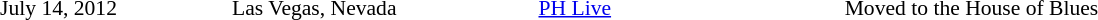<table cellpadding="2" style="border:0 solid darkgrey; font-size:90%">
<tr>
<th style="width:150px;"></th>
<th style="width:200px;"></th>
<th style="width:200px;"></th>
<th style="width:700px;"></th>
</tr>
<tr border="0">
</tr>
<tr>
<td>July 14, 2012</td>
<td>Las Vegas, Nevada</td>
<td><a href='#'>PH Live</a></td>
<td>Moved to the House of Blues</td>
</tr>
<tr>
</tr>
</table>
